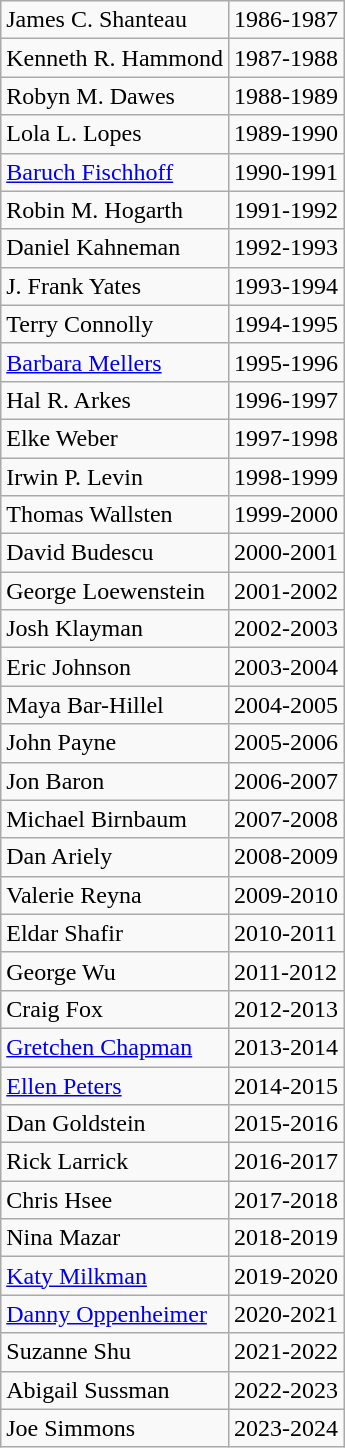<table class="wikitable">
<tr>
<td>James C. Shanteau</td>
<td>1986-1987</td>
</tr>
<tr>
<td>Kenneth R. Hammond</td>
<td>1987-1988</td>
</tr>
<tr>
<td>Robyn M. Dawes</td>
<td>1988-1989</td>
</tr>
<tr>
<td>Lola L. Lopes</td>
<td>1989-1990</td>
</tr>
<tr>
<td><a href='#'>Baruch Fischhoff</a></td>
<td>1990-1991</td>
</tr>
<tr>
<td>Robin M. Hogarth</td>
<td>1991-1992</td>
</tr>
<tr>
<td>Daniel Kahneman</td>
<td>1992-1993</td>
</tr>
<tr>
<td>J. Frank Yates</td>
<td>1993-1994</td>
</tr>
<tr>
<td>Terry Connolly</td>
<td>1994-1995</td>
</tr>
<tr>
<td><a href='#'>Barbara Mellers</a></td>
<td>1995-1996</td>
</tr>
<tr>
<td>Hal R. Arkes</td>
<td>1996-1997</td>
</tr>
<tr>
<td>Elke Weber</td>
<td>1997-1998</td>
</tr>
<tr>
<td>Irwin P. Levin</td>
<td>1998-1999</td>
</tr>
<tr>
<td>Thomas Wallsten</td>
<td>1999-2000</td>
</tr>
<tr>
<td>David Budescu</td>
<td>2000-2001</td>
</tr>
<tr>
<td>George Loewenstein</td>
<td>2001-2002</td>
</tr>
<tr>
<td>Josh Klayman</td>
<td>2002-2003</td>
</tr>
<tr>
<td>Eric Johnson</td>
<td>2003-2004</td>
</tr>
<tr>
<td>Maya Bar-Hillel</td>
<td>2004-2005</td>
</tr>
<tr>
<td>John Payne</td>
<td>2005-2006</td>
</tr>
<tr>
<td>Jon Baron</td>
<td>2006-2007</td>
</tr>
<tr>
<td>Michael Birnbaum</td>
<td>2007-2008</td>
</tr>
<tr>
<td>Dan Ariely</td>
<td>2008-2009</td>
</tr>
<tr>
<td>Valerie Reyna</td>
<td>2009-2010</td>
</tr>
<tr>
<td>Eldar Shafir</td>
<td>2010-2011</td>
</tr>
<tr>
<td>George Wu</td>
<td>2011-2012</td>
</tr>
<tr>
<td>Craig Fox</td>
<td>2012-2013</td>
</tr>
<tr>
<td><a href='#'>Gretchen Chapman</a></td>
<td>2013-2014</td>
</tr>
<tr>
<td><a href='#'>Ellen Peters</a></td>
<td>2014-2015</td>
</tr>
<tr>
<td>Dan Goldstein</td>
<td>2015-2016</td>
</tr>
<tr>
<td>Rick Larrick</td>
<td>2016-2017</td>
</tr>
<tr>
<td>Chris Hsee</td>
<td>2017-2018</td>
</tr>
<tr>
<td>Nina Mazar</td>
<td>2018-2019</td>
</tr>
<tr>
<td><a href='#'>Katy Milkman</a></td>
<td>2019-2020</td>
</tr>
<tr>
<td><a href='#'>Danny Oppenheimer</a></td>
<td>2020-2021</td>
</tr>
<tr>
<td>Suzanne Shu</td>
<td>2021-2022</td>
</tr>
<tr>
<td>Abigail Sussman</td>
<td>2022-2023</td>
</tr>
<tr>
<td>Joe Simmons</td>
<td>2023-2024</td>
</tr>
</table>
